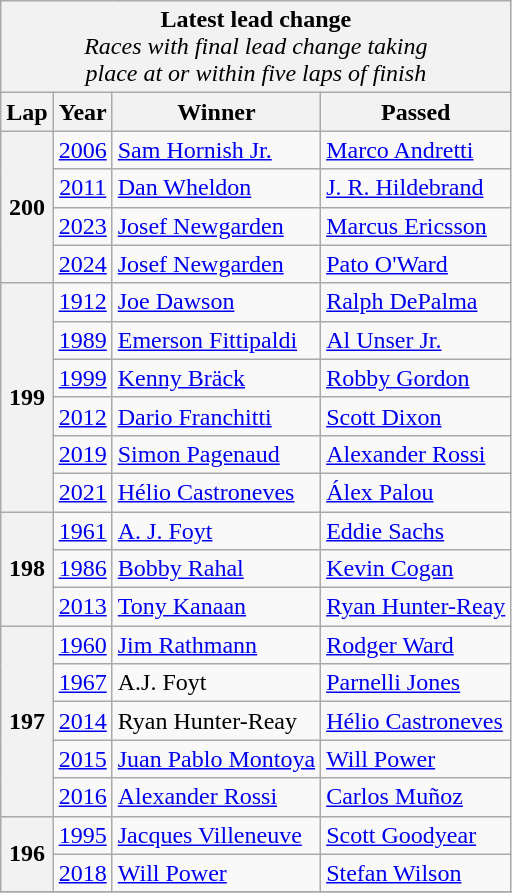<table class="wikitable">
<tr>
<td style="background:#F2F2F2; text-align: center;" colspan="4"><strong>Latest lead change</strong><br><em>Races with final lead change taking<br>place at or within five laps of finish</em></td>
</tr>
<tr>
<td style="background:#F2F2F2; text-align: center;"><strong>Lap</strong></td>
<td style="background:#F2F2F2; text-align: center;"><strong>Year</strong></td>
<td style="background:#F2F2F2; text-align: center;"><strong>Winner</strong></td>
<td style="background:#F2F2F2; text-align: center;"><strong>Passed</strong></td>
</tr>
<tr>
<td style="background:#F2F2F2; text-align: center;" rowspan="4"><strong>200</strong></td>
<td style="text-align: center;"><a href='#'>2006</a></td>
<td> <a href='#'>Sam Hornish Jr.</a></td>
<td> <a href='#'>Marco Andretti</a></td>
</tr>
<tr>
<td style="text-align: center;"><a href='#'>2011</a></td>
<td> <a href='#'>Dan Wheldon</a></td>
<td> <a href='#'>J. R. Hildebrand</a></td>
</tr>
<tr>
<td style="text-align: center;"><a href='#'>2023</a></td>
<td> <a href='#'>Josef Newgarden</a></td>
<td> <a href='#'>Marcus Ericsson</a></td>
</tr>
<tr>
<td style="text-align: center;"><a href='#'>2024</a></td>
<td> <a href='#'>Josef Newgarden</a></td>
<td> <a href='#'>Pato O'Ward</a></td>
</tr>
<tr>
<td style="background:#F2F2F2; text-align: center;" rowspan="6"><strong>199</strong></td>
<td style="text-align: center;"><a href='#'>1912</a></td>
<td> <a href='#'>Joe Dawson</a></td>
<td> <a href='#'>Ralph DePalma</a></td>
</tr>
<tr>
<td style="text-align: center;"><a href='#'>1989</a></td>
<td> <a href='#'>Emerson Fittipaldi</a></td>
<td> <a href='#'>Al Unser Jr.</a></td>
</tr>
<tr>
<td style="text-align: center;"><a href='#'>1999</a></td>
<td> <a href='#'>Kenny Bräck</a></td>
<td> <a href='#'>Robby Gordon</a></td>
</tr>
<tr>
<td style="text-align: center;"><a href='#'>2012</a></td>
<td> <a href='#'>Dario Franchitti</a></td>
<td> <a href='#'>Scott Dixon</a></td>
</tr>
<tr>
<td style="text-align: center;"><a href='#'>2019</a></td>
<td> <a href='#'>Simon Pagenaud</a></td>
<td> <a href='#'>Alexander Rossi</a></td>
</tr>
<tr>
<td style="text-align: center;"><a href='#'>2021</a></td>
<td> <a href='#'>Hélio Castroneves</a></td>
<td> <a href='#'>Álex Palou</a></td>
</tr>
<tr>
<td style="background:#F2F2F2; text-align: center;" rowspan="3"><strong>198</strong></td>
<td style="text-align: center;"><a href='#'>1961</a></td>
<td> <a href='#'>A. J. Foyt</a></td>
<td> <a href='#'>Eddie Sachs</a></td>
</tr>
<tr>
<td style="text-align: center;"><a href='#'>1986</a></td>
<td> <a href='#'>Bobby Rahal</a></td>
<td> <a href='#'>Kevin Cogan</a></td>
</tr>
<tr>
<td style="text-align: center;"><a href='#'>2013</a></td>
<td> <a href='#'>Tony Kanaan</a></td>
<td> <a href='#'>Ryan Hunter-Reay</a></td>
</tr>
<tr>
<td style="background:#F2F2F2; text-align: center;" rowspan="5"><strong>197</strong></td>
<td style="text-align: center;"><a href='#'>1960</a></td>
<td> <a href='#'>Jim Rathmann</a></td>
<td> <a href='#'>Rodger Ward</a></td>
</tr>
<tr>
<td style="text-align: center;"><a href='#'>1967</a></td>
<td> A.J. Foyt</td>
<td> <a href='#'>Parnelli Jones</a></td>
</tr>
<tr>
<td style="text-align: center;"><a href='#'>2014</a></td>
<td> Ryan Hunter-Reay</td>
<td> <a href='#'>Hélio Castroneves</a></td>
</tr>
<tr>
<td style="text-align: center;"><a href='#'>2015</a></td>
<td> <a href='#'>Juan Pablo Montoya</a></td>
<td> <a href='#'>Will Power</a></td>
</tr>
<tr>
<td style="text-align: center;"><a href='#'>2016</a></td>
<td> <a href='#'>Alexander Rossi</a></td>
<td> <a href='#'>Carlos Muñoz</a></td>
</tr>
<tr>
<td style="background:#F2F2F2; text-align: center;" rowspan="2"><strong>196</strong></td>
<td style="text-align: center;"><a href='#'>1995</a></td>
<td> <a href='#'>Jacques Villeneuve</a> </td>
<td> <a href='#'>Scott Goodyear</a></td>
</tr>
<tr>
<td style="text-align: center;"><a href='#'>2018</a></td>
<td> <a href='#'>Will Power</a></td>
<td> <a href='#'>Stefan Wilson</a></td>
</tr>
<tr>
</tr>
</table>
